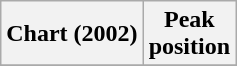<table class="wikitable plainrowheaders">
<tr>
<th>Chart (2002)</th>
<th>Peak<br>position</th>
</tr>
<tr>
</tr>
</table>
